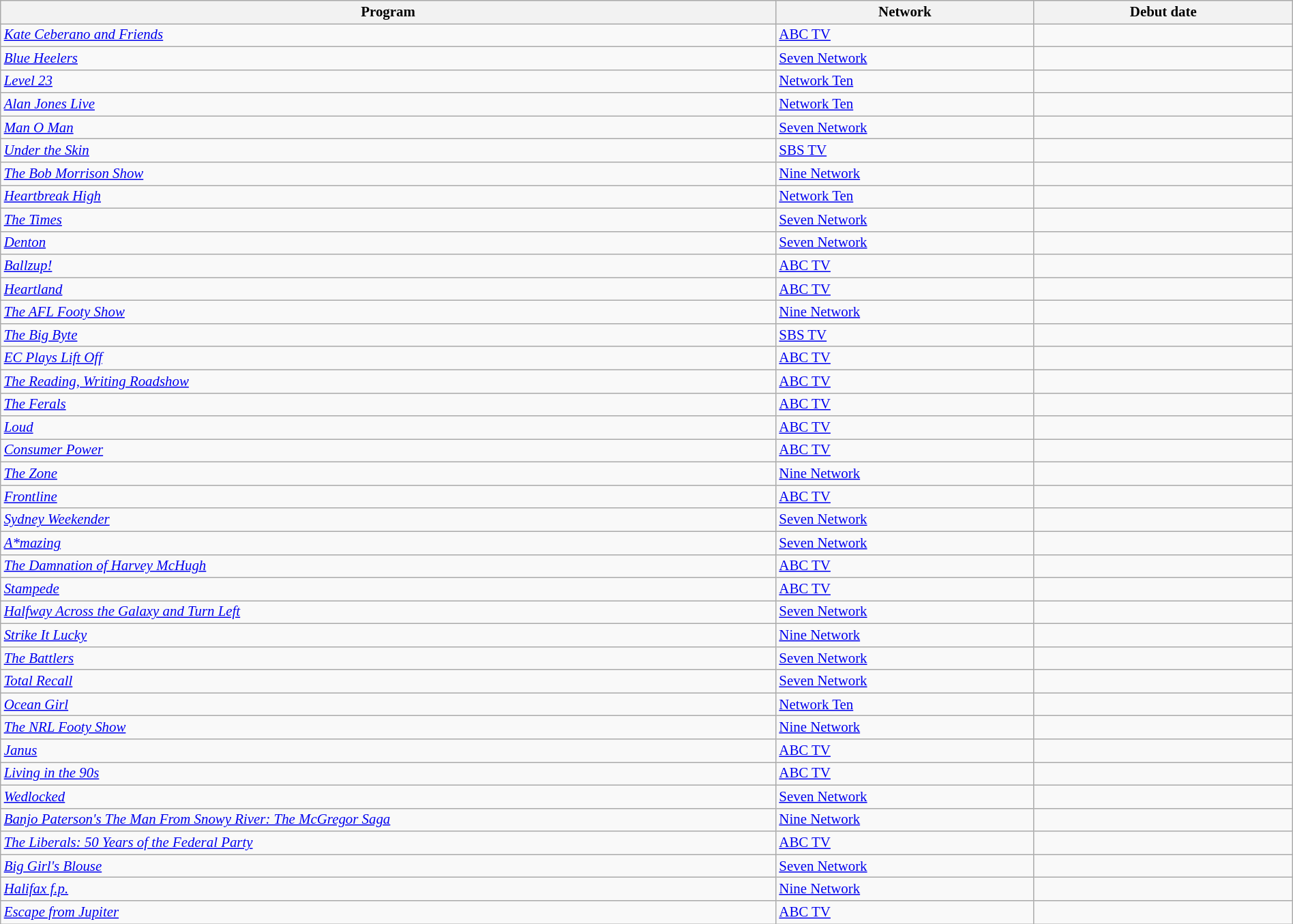<table class="wikitable sortable" width="100%" style="font-size:87%;">
<tr bgcolor="#efefef">
<th width=60%>Program</th>
<th width=20%>Network</th>
<th width=20%>Debut date</th>
</tr>
<tr>
<td><em><a href='#'>Kate Ceberano and Friends</a></em></td>
<td><a href='#'>ABC TV</a></td>
<td></td>
</tr>
<tr>
<td><em><a href='#'>Blue Heelers</a></em></td>
<td><a href='#'>Seven Network</a></td>
<td></td>
</tr>
<tr>
<td><em><a href='#'>Level 23</a></em></td>
<td><a href='#'>Network Ten</a></td>
<td></td>
</tr>
<tr>
<td><em><a href='#'>Alan Jones Live</a></em></td>
<td><a href='#'>Network Ten</a></td>
<td></td>
</tr>
<tr>
<td><em><a href='#'>Man O Man</a></em></td>
<td><a href='#'>Seven Network</a></td>
<td></td>
</tr>
<tr>
<td><em><a href='#'>Under the Skin</a></em></td>
<td><a href='#'>SBS TV</a></td>
<td></td>
</tr>
<tr>
<td><em><a href='#'>The Bob Morrison Show</a></em></td>
<td><a href='#'>Nine Network</a></td>
<td></td>
</tr>
<tr>
<td><em><a href='#'>Heartbreak High</a></em></td>
<td><a href='#'>Network Ten</a></td>
<td></td>
</tr>
<tr>
<td><em><a href='#'>The Times</a></em></td>
<td><a href='#'>Seven Network</a></td>
<td></td>
</tr>
<tr>
<td><em><a href='#'>Denton</a></em></td>
<td><a href='#'>Seven Network</a></td>
<td></td>
</tr>
<tr>
<td><em><a href='#'>Ballzup!</a></em></td>
<td><a href='#'>ABC TV</a></td>
<td></td>
</tr>
<tr>
<td><em><a href='#'>Heartland</a></em></td>
<td><a href='#'>ABC TV</a></td>
<td></td>
</tr>
<tr>
<td><em><a href='#'>The AFL Footy Show</a></em></td>
<td><a href='#'>Nine Network</a></td>
<td></td>
</tr>
<tr>
<td><em><a href='#'>The Big Byte</a></em></td>
<td><a href='#'>SBS TV</a></td>
<td></td>
</tr>
<tr>
<td><em><a href='#'>EC Plays Lift Off</a></em></td>
<td><a href='#'>ABC TV</a></td>
<td></td>
</tr>
<tr>
<td><em><a href='#'>The Reading, Writing Roadshow</a></em></td>
<td><a href='#'>ABC TV</a></td>
<td></td>
</tr>
<tr>
<td><em><a href='#'>The Ferals</a></em></td>
<td><a href='#'>ABC TV</a></td>
<td></td>
</tr>
<tr>
<td><em><a href='#'>Loud</a></em></td>
<td><a href='#'>ABC TV</a></td>
<td></td>
</tr>
<tr>
<td><em><a href='#'>Consumer Power</a></em></td>
<td><a href='#'>ABC TV</a></td>
<td></td>
</tr>
<tr>
<td><em><a href='#'>The Zone</a></em></td>
<td><a href='#'>Nine Network</a></td>
<td></td>
</tr>
<tr>
<td><em><a href='#'>Frontline</a></em></td>
<td><a href='#'>ABC TV</a></td>
<td></td>
</tr>
<tr>
<td><em><a href='#'>Sydney Weekender</a></em></td>
<td><a href='#'>Seven Network</a></td>
<td></td>
</tr>
<tr>
<td><em><a href='#'>A*mazing</a></em></td>
<td><a href='#'>Seven Network</a></td>
<td></td>
</tr>
<tr>
<td><em><a href='#'>The Damnation of Harvey McHugh</a></em></td>
<td><a href='#'>ABC TV</a></td>
<td></td>
</tr>
<tr>
<td><em><a href='#'>Stampede</a></em></td>
<td><a href='#'>ABC TV</a></td>
<td></td>
</tr>
<tr>
<td><em><a href='#'>Halfway Across the Galaxy and Turn Left</a></em></td>
<td><a href='#'>Seven Network</a></td>
<td></td>
</tr>
<tr>
<td><em><a href='#'>Strike It Lucky</a></em></td>
<td><a href='#'>Nine Network</a></td>
<td></td>
</tr>
<tr>
<td><em><a href='#'>The Battlers</a></em></td>
<td><a href='#'>Seven Network</a></td>
<td></td>
</tr>
<tr>
<td><em><a href='#'>Total Recall</a></em></td>
<td><a href='#'>Seven Network</a></td>
<td></td>
</tr>
<tr>
<td><em><a href='#'>Ocean Girl</a></em></td>
<td><a href='#'>Network Ten</a></td>
<td></td>
</tr>
<tr>
<td><em><a href='#'>The NRL Footy Show</a></em></td>
<td><a href='#'>Nine Network</a></td>
<td></td>
</tr>
<tr>
<td><em><a href='#'>Janus</a></em></td>
<td><a href='#'>ABC TV</a></td>
<td></td>
</tr>
<tr>
<td><em><a href='#'>Living in the 90s</a></em></td>
<td><a href='#'>ABC TV</a></td>
<td></td>
</tr>
<tr>
<td><em><a href='#'>Wedlocked</a></em></td>
<td><a href='#'>Seven Network</a></td>
<td></td>
</tr>
<tr>
<td><em><a href='#'>Banjo Paterson's The Man From Snowy River: The McGregor Saga</a></em></td>
<td><a href='#'>Nine Network</a></td>
<td></td>
</tr>
<tr>
<td><em><a href='#'>The Liberals: 50 Years of the Federal Party</a></em></td>
<td><a href='#'>ABC TV</a></td>
<td></td>
</tr>
<tr>
<td><em><a href='#'>Big Girl's Blouse</a></em></td>
<td><a href='#'>Seven Network</a></td>
<td></td>
</tr>
<tr>
<td><em><a href='#'>Halifax f.p.</a></em></td>
<td><a href='#'>Nine Network</a></td>
<td></td>
</tr>
<tr>
<td><em><a href='#'>Escape from Jupiter</a></em></td>
<td><a href='#'>ABC TV</a></td>
<td></td>
</tr>
</table>
